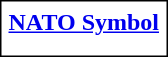<table style="border:1px solid black; background:white;float: right;text-align: center" cellpadding="3">
<tr>
<th><a href='#'>NATO Symbol</a></th>
</tr>
<tr>
<td></td>
</tr>
</table>
